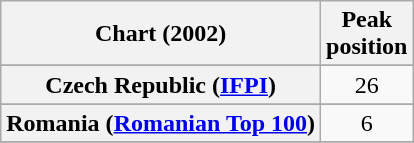<table class="wikitable sortable plainrowheaders">
<tr>
<th>Chart (2002)</th>
<th>Peak<br>position</th>
</tr>
<tr>
</tr>
<tr>
</tr>
<tr>
<th scope="row">Czech Republic (<a href='#'>IFPI</a>)</th>
<td align="center">26</td>
</tr>
<tr>
</tr>
<tr>
</tr>
<tr>
</tr>
<tr>
</tr>
<tr>
<th scope="row">Romania (<a href='#'>Romanian Top 100</a>)</th>
<td align="center">6</td>
</tr>
<tr>
</tr>
</table>
